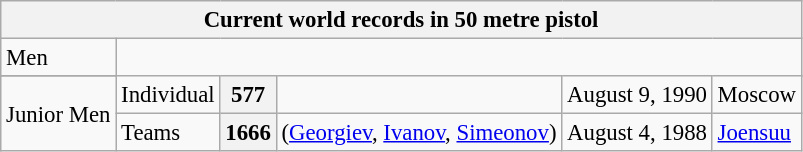<table class="wikitable" style="font-size: 95%">
<tr>
<th colspan=9>Current world records in 50 metre pistol</th>
</tr>
<tr>
<td rowspan=2>Men<br></td>
</tr>
<tr>
</tr>
<tr>
</tr>
<tr>
<td rowspan=2>Junior Men</td>
<td>Individual</td>
<th>577</th>
<td></td>
<td>August 9, 1990</td>
<td>Moscow </td>
</tr>
<tr>
<td>Teams</td>
<th>1666</th>
<td> (<a href='#'>Georgiev</a>, <a href='#'>Ivanov</a>, <a href='#'>Simeonov</a>)</td>
<td>August 4, 1988</td>
<td><a href='#'>Joensuu</a> </td>
</tr>
</table>
